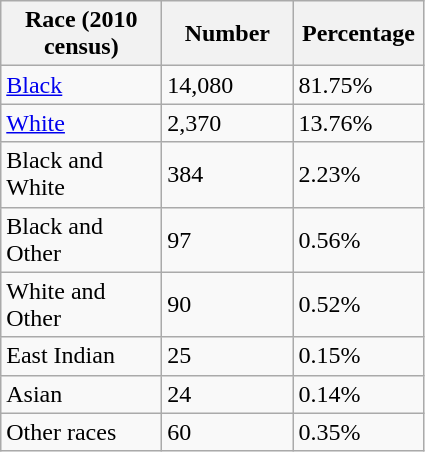<table class="wikitable">
<tr>
<th width="100">Race (2010 census)</th>
<th width="80">Number</th>
<th width="80">Percentage</th>
</tr>
<tr>
<td><a href='#'>Black</a></td>
<td>14,080</td>
<td>81.75%</td>
</tr>
<tr>
<td><a href='#'>White</a></td>
<td>2,370</td>
<td>13.76%</td>
</tr>
<tr>
<td>Black and White</td>
<td>384</td>
<td>2.23%</td>
</tr>
<tr>
<td>Black and Other</td>
<td>97</td>
<td>0.56%</td>
</tr>
<tr>
<td>White and Other</td>
<td>90</td>
<td>0.52%</td>
</tr>
<tr>
<td>East Indian</td>
<td>25</td>
<td>0.15%</td>
</tr>
<tr>
<td>Asian</td>
<td>24</td>
<td>0.14%</td>
</tr>
<tr>
<td>Other races</td>
<td>60</td>
<td>0.35%</td>
</tr>
</table>
